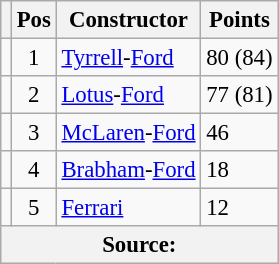<table class="wikitable" style="font-size: 95%;">
<tr>
<th></th>
<th>Pos</th>
<th>Constructor</th>
<th>Points</th>
</tr>
<tr>
<td align="left"></td>
<td align="center">1</td>
<td> <a href='#'>Tyrrell</a>-<a href='#'>Ford</a></td>
<td align="left">80 (84)</td>
</tr>
<tr>
<td align="left"></td>
<td align="center">2</td>
<td> <a href='#'>Lotus</a>-<a href='#'>Ford</a></td>
<td align="left">77 (81)</td>
</tr>
<tr>
<td align="left"></td>
<td align="center">3</td>
<td> <a href='#'>McLaren</a>-<a href='#'>Ford</a></td>
<td align="left">46</td>
</tr>
<tr>
<td align="left"></td>
<td align="center">4</td>
<td> <a href='#'>Brabham</a>-<a href='#'>Ford</a></td>
<td align="left">18</td>
</tr>
<tr>
<td align="left"></td>
<td align="center">5</td>
<td> <a href='#'>Ferrari</a></td>
<td align="left">12</td>
</tr>
<tr>
<th colspan=4>Source: </th>
</tr>
</table>
